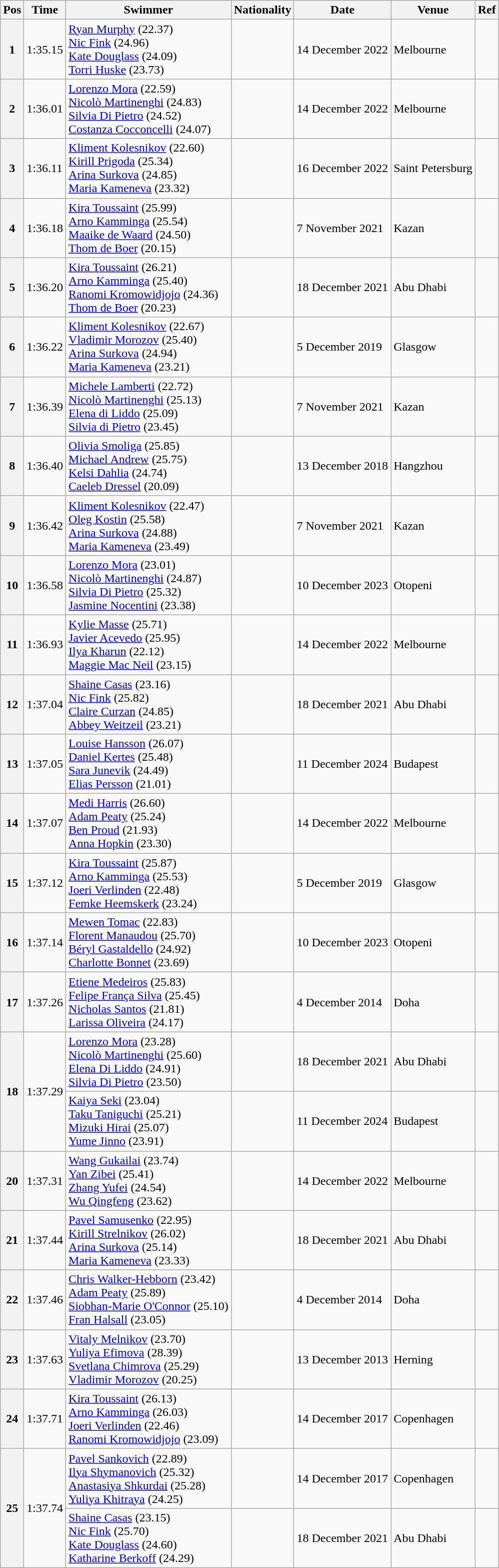<table class="wikitable">
<tr>
<th>Pos</th>
<th>Time</th>
<th>Swimmer</th>
<th>Nationality</th>
<th>Date</th>
<th>Venue</th>
<th>Ref</th>
</tr>
<tr>
<th>1</th>
<td>1:35.15</td>
<td><a href='#'>Ryan Murphy</a> (22.37)<br><a href='#'>Nic Fink</a> (24.96)<br><a href='#'>Kate Douglass</a> (24.09)<br><a href='#'>Torri Huske</a> (23.73)</td>
<td></td>
<td>14 December 2022</td>
<td>Melbourne</td>
<td></td>
</tr>
<tr>
<th>2</th>
<td>1:36.01</td>
<td><a href='#'>Lorenzo Mora</a> (22.59)<br><a href='#'>Nicolò Martinenghi</a> (24.83)<br><a href='#'>Silvia Di Pietro</a> (24.52)<br><a href='#'>Costanza Cocconcelli</a> (24.07)</td>
<td></td>
<td>14 December 2022</td>
<td>Melbourne</td>
<td></td>
</tr>
<tr>
<th>3</th>
<td>1:36.11</td>
<td><a href='#'>Kliment Kolesnikov</a> (22.60)<br><a href='#'>Kirill Prigoda</a> (25.34)<br><a href='#'>Arina Surkova</a> (24.85)<br><a href='#'>Maria Kameneva</a> (23.32)</td>
<td></td>
<td>16 December 2022</td>
<td>Saint Petersburg</td>
<td></td>
</tr>
<tr>
<th>4</th>
<td>1:36.18</td>
<td><a href='#'>Kira Toussaint</a> (25.99)<br><a href='#'>Arno Kamminga</a> (25.54)<br><a href='#'>Maaike de Waard</a> (24.50)<br><a href='#'>Thom de Boer</a> (20.15)</td>
<td></td>
<td>7 November 2021</td>
<td>Kazan</td>
<td></td>
</tr>
<tr>
<th>5</th>
<td>1:36.20</td>
<td><a href='#'>Kira Toussaint</a> (26.21)<br><a href='#'>Arno Kamminga</a> (25.40)<br><a href='#'>Ranomi Kromowidjojo</a> (24.36)<br><a href='#'>Thom de Boer</a> (20.23)</td>
<td></td>
<td>18 December 2021</td>
<td>Abu Dhabi</td>
<td></td>
</tr>
<tr>
<th>6</th>
<td>1:36.22</td>
<td><a href='#'>Kliment Kolesnikov</a> (22.67)<br><a href='#'>Vladimir Morozov</a> (25.40)<br><a href='#'>Arina Surkova</a> (24.94)<br><a href='#'>Maria Kameneva</a> (23.21)</td>
<td></td>
<td>5 December 2019</td>
<td>Glasgow</td>
<td></td>
</tr>
<tr>
<th>7</th>
<td>1:36.39</td>
<td><a href='#'>Michele Lamberti</a> (22.72)<br><a href='#'>Nicolò Martinenghi</a> (25.13)<br><a href='#'>Elena di Liddo</a> (25.09)<br><a href='#'>Silvia di Pietro</a> (23.45)</td>
<td></td>
<td>7 November 2021</td>
<td>Kazan</td>
<td></td>
</tr>
<tr>
<th>8</th>
<td>1:36.40</td>
<td><a href='#'>Olivia Smoliga</a> (25.85)<br><a href='#'>Michael Andrew</a> (25.75)<br><a href='#'>Kelsi Dahlia</a> (24.74)<br><a href='#'>Caeleb Dressel</a> (20.09)</td>
<td></td>
<td>13 December 2018</td>
<td>Hangzhou</td>
<td></td>
</tr>
<tr>
<th>9</th>
<td>1:36.42</td>
<td><a href='#'>Kliment Kolesnikov</a> (22.47)<br><a href='#'>Oleg Kostin</a> (25.58)<br><a href='#'>Arina Surkova</a> (24.88)<br><a href='#'>Maria Kameneva</a> (23.49)</td>
<td></td>
<td>7 November 2021</td>
<td>Kazan</td>
<td></td>
</tr>
<tr>
<th>10</th>
<td>1:36.58</td>
<td><a href='#'>Lorenzo Mora</a> (23.01)<br><a href='#'>Nicolò Martinenghi</a> (24.87)<br><a href='#'>Silvia Di Pietro</a> (25.32)<br><a href='#'>Jasmine Nocentini</a> (23.38)</td>
<td></td>
<td>10 December 2023</td>
<td>Otopeni</td>
<td></td>
</tr>
<tr>
<th>11</th>
<td>1:36.93</td>
<td><a href='#'>Kylie Masse</a> (25.71)<br><a href='#'>Javier Acevedo</a> (25.95)<br><a href='#'>Ilya Kharun</a> (22.12)<br><a href='#'>Maggie Mac Neil</a> (23.15)</td>
<td></td>
<td>14 December 2022</td>
<td>Melbourne</td>
<td></td>
</tr>
<tr>
<th>12</th>
<td>1:37.04</td>
<td><a href='#'>Shaine Casas</a> (23.16)<br><a href='#'>Nic Fink</a> (25.82)<br><a href='#'>Claire Curzan</a> (24.85)<br><a href='#'>Abbey Weitzeil</a> (23.21)</td>
<td></td>
<td>18 December 2021</td>
<td>Abu Dhabi</td>
<td></td>
</tr>
<tr>
<th>13</th>
<td>1:37.05</td>
<td><a href='#'>Louise Hansson</a> (26.07)<br><a href='#'>Daniel Kertes</a> (25.48)<br><a href='#'>Sara Junevik</a> (24.49)<br><a href='#'>Elias Persson</a> (21.01)</td>
<td></td>
<td>11 December 2024</td>
<td>Budapest</td>
<td></td>
</tr>
<tr>
<th>14</th>
<td>1:37.07</td>
<td><a href='#'>Medi Harris</a> (26.60)<br><a href='#'>Adam Peaty</a> (25.24)<br><a href='#'>Ben Proud</a> (21.93)<br><a href='#'>Anna Hopkin</a> (23.30)</td>
<td></td>
<td>14 December 2022</td>
<td>Melbourne</td>
<td></td>
</tr>
<tr>
<th>15</th>
<td>1:37.12</td>
<td><a href='#'>Kira Toussaint</a> (25.87)<br><a href='#'>Arno Kamminga</a> (25.53)<br><a href='#'>Joeri Verlinden</a> (22.48)<br><a href='#'>Femke Heemskerk</a> (23.24)</td>
<td></td>
<td>5 December 2019</td>
<td>Glasgow</td>
<td></td>
</tr>
<tr>
<th>16</th>
<td>1:37.14</td>
<td><a href='#'>Mewen Tomac</a> (22.83)<br><a href='#'>Florent Manaudou</a> (25.70)<br><a href='#'>Béryl Gastaldello</a> (24.92)<br><a href='#'>Charlotte Bonnet</a> (23.69)</td>
<td></td>
<td>10 December 2023</td>
<td>Otopeni</td>
<td></td>
</tr>
<tr>
<th>17</th>
<td>1:37.26</td>
<td><a href='#'>Etiene Medeiros</a> (25.83)<br><a href='#'>Felipe França Silva</a> (25.45)<br><a href='#'>Nicholas Santos</a> (21.81)<br><a href='#'>Larissa Oliveira</a> (24.17)</td>
<td></td>
<td>4 December 2014</td>
<td>Doha</td>
<td></td>
</tr>
<tr>
<th rowspan=2>18</th>
<td rowspan=2>1:37.29</td>
<td><a href='#'>Lorenzo Mora</a> (23.28)<br><a href='#'>Nicolò Martinenghi</a> (25.60)<br><a href='#'>Elena Di Liddo</a> (24.91)<br><a href='#'>Silvia Di Pietro</a> (23.50)</td>
<td></td>
<td>18 December 2021</td>
<td>Abu Dhabi</td>
<td></td>
</tr>
<tr>
<td><a href='#'>Kaiya Seki</a> (23.04)<br><a href='#'>Taku Taniguchi</a> (25.21)<br><a href='#'>Mizuki Hirai</a> (25.07)<br><a href='#'>Yume Jinno</a> (23.91)</td>
<td></td>
<td>11 December 2024</td>
<td>Budapest</td>
<td></td>
</tr>
<tr>
<th>20</th>
<td>1:37.31</td>
<td><a href='#'>Wang Gukailai</a> (23.74)<br><a href='#'>Yan Zibei</a> (25.41)<br><a href='#'>Zhang Yufei</a> (24.54)<br><a href='#'>Wu Qingfeng</a> (23.62)</td>
<td></td>
<td>14 December 2022</td>
<td>Melbourne</td>
<td></td>
</tr>
<tr>
<th>21</th>
<td>1:37.44</td>
<td><a href='#'>Pavel Samusenko</a> (22.95)<br><a href='#'>Kirill Strelnikov</a> (26.02)<br><a href='#'>Arina Surkova</a> (25.14)<br><a href='#'>Maria Kameneva</a> (23.33)</td>
<td></td>
<td>18 December 2021</td>
<td>Abu Dhabi</td>
<td></td>
</tr>
<tr>
<th>22</th>
<td>1:37.46</td>
<td><a href='#'>Chris Walker-Hebborn</a> (23.42)<br><a href='#'>Adam Peaty</a> (25.89)<br><a href='#'>Siobhan-Marie O'Connor</a> (25.10)<br><a href='#'>Fran Halsall</a> (23.05)</td>
<td></td>
<td>4 December 2014</td>
<td>Doha</td>
<td></td>
</tr>
<tr>
<th>23</th>
<td>1:37.63</td>
<td><a href='#'>Vitaly Melnikov</a> (23.70)<br><a href='#'>Yuliya Efimova</a> (28.39)<br><a href='#'>Svetlana Chimrova</a> (25.29)<br><a href='#'>Vladimir Morozov</a> (20.25)</td>
<td></td>
<td>13 December 2013</td>
<td>Herning</td>
<td></td>
</tr>
<tr>
<th>24</th>
<td>1:37.71</td>
<td><a href='#'>Kira Toussaint</a> (26.13)<br><a href='#'>Arno Kamminga</a> (26.03)<br><a href='#'>Joeri Verlinden</a> (22.46)<br><a href='#'>Ranomi Kromowidjojo</a> (23.09)</td>
<td></td>
<td>14 December 2017</td>
<td>Copenhagen</td>
<td></td>
</tr>
<tr>
<th rowspan=2>25</th>
<td rowspan=2>1:37.74</td>
<td><a href='#'>Pavel Sankovich</a> (22.89)<br><a href='#'>Ilya Shymanovich</a> (25.32)<br><a href='#'>Anastasiya Shkurdai</a> (25.28)<br><a href='#'>Yuliya Khitraya</a> (24.25)</td>
<td></td>
<td>14 December 2017</td>
<td>Copenhagen</td>
<td></td>
</tr>
<tr>
<td><a href='#'>Shaine Casas</a> (23.15)<br><a href='#'>Nic Fink</a> (25.70)<br><a href='#'>Kate Douglass</a> (24.60)<br><a href='#'>Katharine Berkoff</a> (24.29)</td>
<td></td>
<td>18 December 2021</td>
<td>Abu Dhabi</td>
<td></td>
</tr>
</table>
